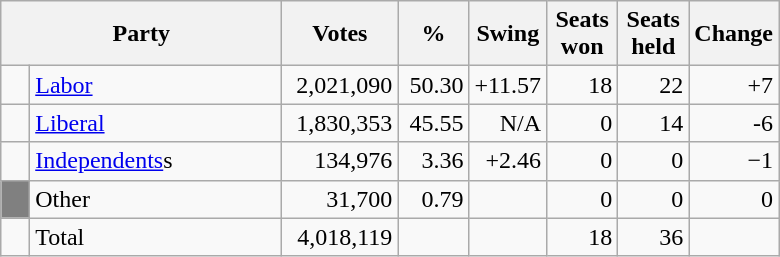<table class="wikitable">
<tr>
<th colspan=2  style="width:180px">Party</th>
<th style="width:70px">Votes</th>
<th style="width:40px">%</th>
<th style="width:40px">Swing</th>
<th style="width:40px">Seats won</th>
<th style="width:40px">Seats held</th>
<th style="width:40px">Change</th>
</tr>
<tr>
<td> </td>
<td><a href='#'>Labor</a></td>
<td align=right>2,021,090</td>
<td align=right>50.30</td>
<td align=right>+11.57</td>
<td align=right>18</td>
<td align=right>22</td>
<td align=right>+7</td>
</tr>
<tr>
<td> </td>
<td><a href='#'>Liberal</a></td>
<td align=right>1,830,353</td>
<td align=right>45.55</td>
<td align=right>N/A</td>
<td align=right>0</td>
<td align=right>14</td>
<td align=right>-6</td>
</tr>
<tr>
<td> </td>
<td><a href='#'>Independents</a>s</td>
<td align=right>134,976</td>
<td align=right>3.36</td>
<td align=right>+2.46</td>
<td align=right>0</td>
<td align=right>0</td>
<td align=right>−1</td>
</tr>
<tr>
<td bgcolor=gray> </td>
<td>Other</td>
<td align=right>31,700</td>
<td align=right>0.79</td>
<td align=right></td>
<td align=right>0</td>
<td align=right>0</td>
<td align=right>0</td>
</tr>
<tr>
<td> </td>
<td>Total</td>
<td align=right>4,018,119</td>
<td align=right> </td>
<td align=right> </td>
<td align=right>18</td>
<td align=right>36</td>
<td align=right></td>
</tr>
</table>
